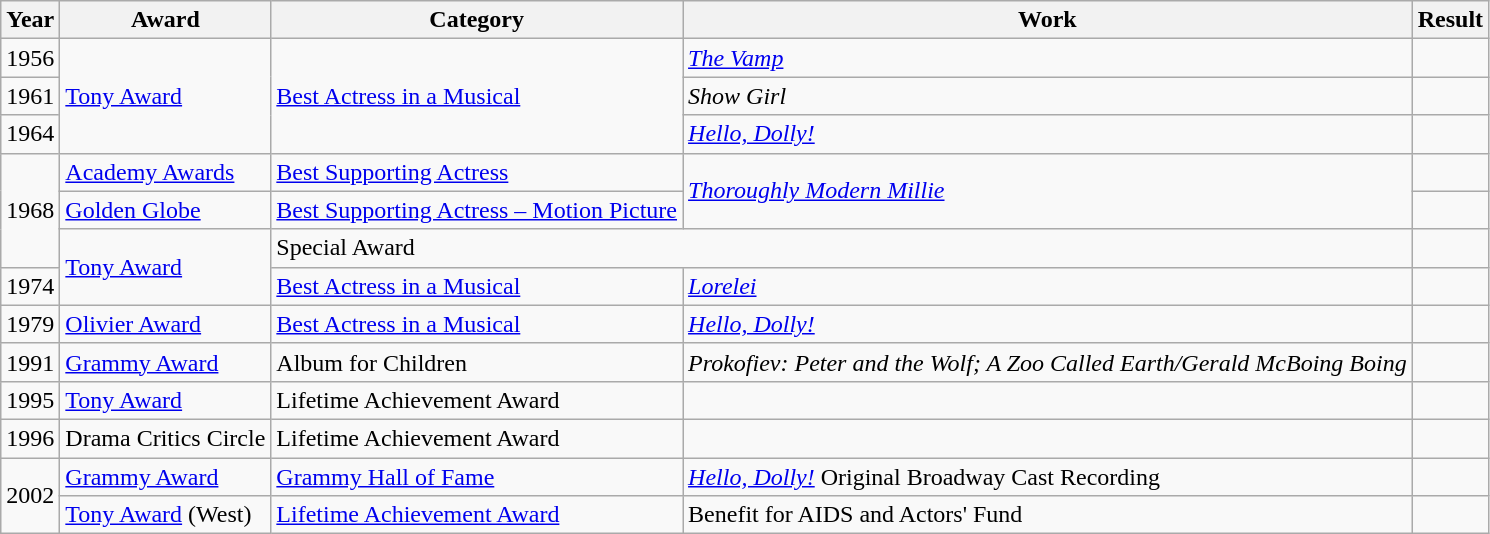<table class="wikitable">
<tr>
<th>Year</th>
<th>Award</th>
<th>Category</th>
<th>Work</th>
<th>Result</th>
</tr>
<tr>
<td>1956</td>
<td rowspan=3><a href='#'>Tony Award</a></td>
<td rowspan=3><a href='#'>Best Actress in a Musical</a></td>
<td><em><a href='#'>The Vamp</a></em></td>
<td></td>
</tr>
<tr>
<td>1961</td>
<td><em>Show Girl</em></td>
<td></td>
</tr>
<tr>
<td>1964</td>
<td><em><a href='#'>Hello, Dolly!</a></em></td>
<td></td>
</tr>
<tr>
<td rowspan=3>1968</td>
<td><a href='#'>Academy Awards</a></td>
<td><a href='#'>Best Supporting Actress</a></td>
<td rowspan=2><em><a href='#'>Thoroughly Modern Millie</a></em></td>
<td></td>
</tr>
<tr>
<td><a href='#'>Golden Globe</a></td>
<td><a href='#'>Best Supporting Actress – Motion Picture</a></td>
<td></td>
</tr>
<tr>
<td rowspan=2><a href='#'>Tony Award</a></td>
<td colspan=2>Special Award</td>
<td></td>
</tr>
<tr>
<td>1974</td>
<td><a href='#'>Best Actress in a Musical</a></td>
<td><em><a href='#'>Lorelei</a></em></td>
<td></td>
</tr>
<tr>
<td>1979</td>
<td><a href='#'>Olivier Award</a></td>
<td><a href='#'>Best Actress in a Musical</a></td>
<td><em><a href='#'>Hello, Dolly!</a></em></td>
<td></td>
</tr>
<tr>
<td>1991</td>
<td><a href='#'>Grammy Award</a></td>
<td>Album for Children</td>
<td><em>Prokofiev: Peter and the Wolf; A Zoo Called Earth/Gerald McBoing Boing</em></td>
<td></td>
</tr>
<tr>
<td>1995</td>
<td><a href='#'>Tony Award</a></td>
<td>Lifetime Achievement Award</td>
<td></td>
<td></td>
</tr>
<tr>
<td>1996</td>
<td>Drama Critics Circle</td>
<td>Lifetime Achievement Award</td>
<td></td>
<td></td>
</tr>
<tr>
<td rowspan=2>2002</td>
<td><a href='#'>Grammy Award</a></td>
<td><a href='#'>Grammy Hall of Fame</a></td>
<td><em><a href='#'>Hello, Dolly!</a></em> Original Broadway Cast Recording</td>
<td></td>
</tr>
<tr>
<td><a href='#'>Tony Award</a> (West)</td>
<td><a href='#'>Lifetime Achievement Award</a></td>
<td>Benefit for AIDS and Actors' Fund</td>
<td></td>
</tr>
</table>
